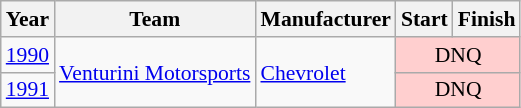<table class="wikitable" style="font-size: 90%;">
<tr>
<th>Year</th>
<th>Team</th>
<th>Manufacturer</th>
<th>Start</th>
<th>Finish</th>
</tr>
<tr>
<td><a href='#'>1990</a></td>
<td rowspan=2><a href='#'>Venturini Motorsports</a></td>
<td rowspan=2><a href='#'>Chevrolet</a></td>
<td colspan=2 align=center style="background:#FFCFCF;">DNQ</td>
</tr>
<tr>
<td><a href='#'>1991</a></td>
<td colspan=2 align=center style="background:#FFCFCF;">DNQ</td>
</tr>
</table>
